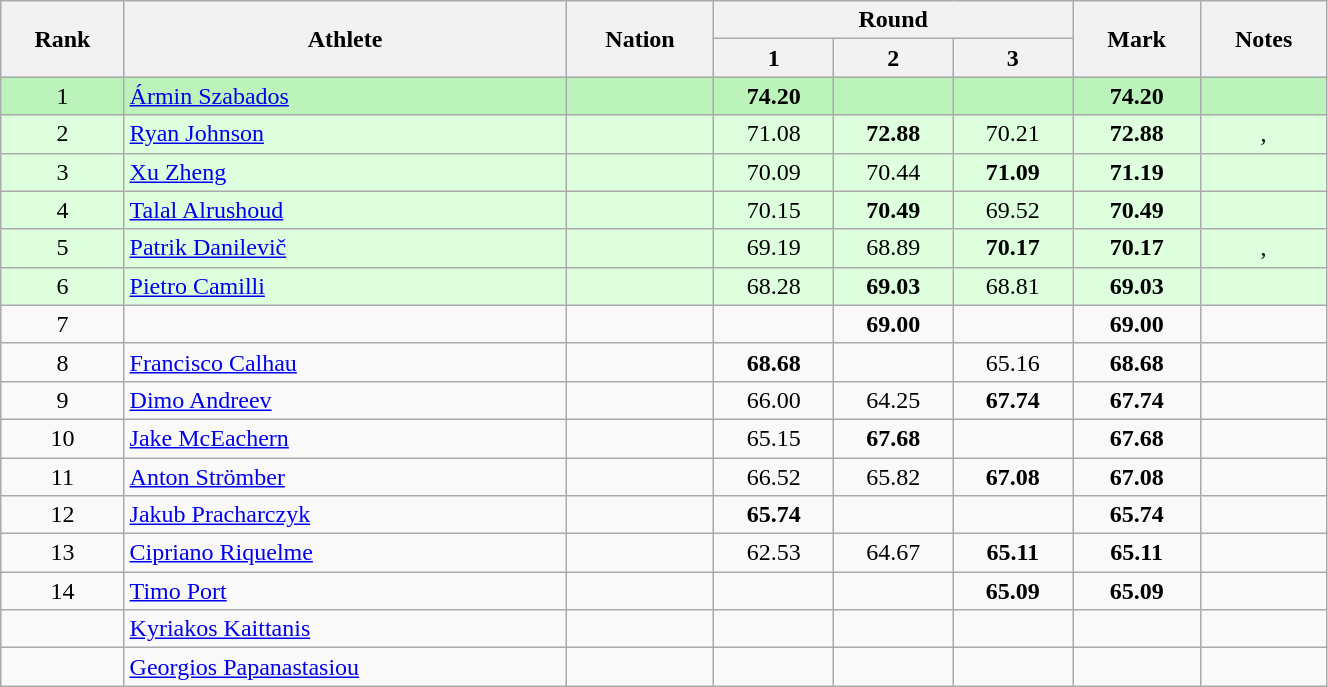<table class="wikitable sortable" style="text-align:center;width: 70%;">
<tr>
<th rowspan=2>Rank</th>
<th rowspan=2>Athlete</th>
<th rowspan=2>Nation</th>
<th colspan=3>Round</th>
<th rowspan=2>Mark</th>
<th rowspan=2>Notes</th>
</tr>
<tr>
<th>1</th>
<th>2</th>
<th>3</th>
</tr>
<tr bgcolor=bbf3bb>
<td>1</td>
<td align=left><a href='#'>Ármin Szabados</a></td>
<td align=left></td>
<td><strong>74.20</strong></td>
<td></td>
<td></td>
<td><strong>74.20</strong></td>
<td></td>
</tr>
<tr bgcolor=ddffdd>
<td>2</td>
<td align=left><a href='#'>Ryan Johnson</a></td>
<td align=left></td>
<td>71.08</td>
<td><strong>72.88</strong></td>
<td>70.21</td>
<td><strong>72.88</strong></td>
<td>, </td>
</tr>
<tr bgcolor=ddffdd>
<td>3</td>
<td align=left><a href='#'>Xu Zheng</a></td>
<td align=left></td>
<td>70.09</td>
<td>70.44</td>
<td><strong>71.09</strong></td>
<td><strong>71.19</strong></td>
<td></td>
</tr>
<tr bgcolor=ddffdd>
<td>4</td>
<td align=left><a href='#'>Talal Alrushoud</a></td>
<td align=left></td>
<td>70.15</td>
<td><strong>70.49</strong></td>
<td>69.52</td>
<td><strong>70.49</strong></td>
<td></td>
</tr>
<tr bgcolor=ddffdd>
<td>5</td>
<td align=left><a href='#'>Patrik Danilevič</a></td>
<td align=left></td>
<td>69.19</td>
<td>68.89</td>
<td><strong>70.17</strong></td>
<td><strong>70.17</strong></td>
<td>, </td>
</tr>
<tr bgcolor=ddffdd>
<td>6</td>
<td align=left><a href='#'>Pietro Camilli</a></td>
<td align=left></td>
<td>68.28</td>
<td><strong>69.03</strong></td>
<td>68.81</td>
<td><strong>69.03</strong></td>
<td></td>
</tr>
<tr>
<td>7</td>
<td align=left></td>
<td align=left></td>
<td></td>
<td><strong>69.00</strong></td>
<td></td>
<td><strong>69.00</strong></td>
<td></td>
</tr>
<tr>
<td>8</td>
<td align=left><a href='#'>Francisco Calhau</a></td>
<td align=left></td>
<td><strong>68.68</strong></td>
<td></td>
<td>65.16</td>
<td><strong>68.68</strong></td>
<td></td>
</tr>
<tr>
<td>9</td>
<td align=left><a href='#'>Dimo Andreev</a></td>
<td align=left></td>
<td>66.00</td>
<td>64.25</td>
<td><strong>67.74</strong></td>
<td><strong>67.74</strong></td>
<td></td>
</tr>
<tr>
<td>10</td>
<td align=left><a href='#'>Jake McEachern</a></td>
<td align=left></td>
<td>65.15</td>
<td><strong>67.68</strong></td>
<td></td>
<td><strong>67.68</strong></td>
<td></td>
</tr>
<tr>
<td>11</td>
<td align=left><a href='#'>Anton Strömber</a></td>
<td align=left></td>
<td>66.52</td>
<td>65.82</td>
<td><strong>67.08</strong></td>
<td><strong>67.08</strong></td>
<td></td>
</tr>
<tr>
<td>12</td>
<td align=left><a href='#'>Jakub Pracharczyk</a></td>
<td align=left></td>
<td><strong>65.74</strong></td>
<td></td>
<td></td>
<td><strong>65.74</strong></td>
<td></td>
</tr>
<tr>
<td>13</td>
<td align=left><a href='#'>Cipriano Riquelme</a></td>
<td align=left></td>
<td>62.53</td>
<td>64.67</td>
<td><strong>65.11</strong></td>
<td><strong>65.11</strong></td>
<td></td>
</tr>
<tr>
<td>14</td>
<td align=left><a href='#'>Timo Port</a></td>
<td align=left></td>
<td></td>
<td></td>
<td><strong>65.09</strong></td>
<td><strong>65.09</strong></td>
<td></td>
</tr>
<tr>
<td></td>
<td align=left><a href='#'>Kyriakos Kaittanis</a></td>
<td align=left></td>
<td></td>
<td></td>
<td></td>
<td></td>
<td></td>
</tr>
<tr>
<td></td>
<td align=left><a href='#'>Georgios Papanastasiou</a></td>
<td align=left></td>
<td></td>
<td></td>
<td></td>
<td></td>
<td></td>
</tr>
</table>
